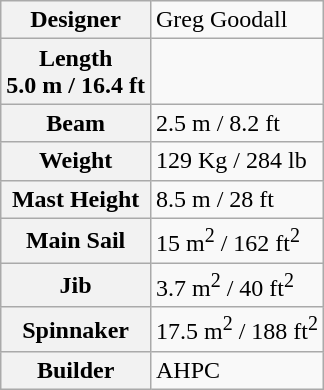<table class="wikitable">
<tr>
<th>Designer</th>
<td>Greg Goodall</td>
</tr>
<tr>
<th>Length<br>5.0 m / 16.4 ft</th>
</tr>
<tr>
<th>Beam</th>
<td>2.5 m / 8.2 ft</td>
</tr>
<tr>
<th>Weight</th>
<td>129 Kg / 284 lb</td>
</tr>
<tr>
<th>Mast Height</th>
<td>8.5 m / 28 ft</td>
</tr>
<tr>
<th>Main Sail</th>
<td>15 m<sup>2</sup> / 162 ft<sup>2</sup></td>
</tr>
<tr>
<th>Jib</th>
<td>3.7 m<sup>2</sup> / 40 ft<sup>2</sup></td>
</tr>
<tr>
<th>Spinnaker</th>
<td>17.5 m<sup>2</sup> / 188 ft<sup>2</sup></td>
</tr>
<tr>
<th>Builder</th>
<td> AHPC</td>
</tr>
</table>
